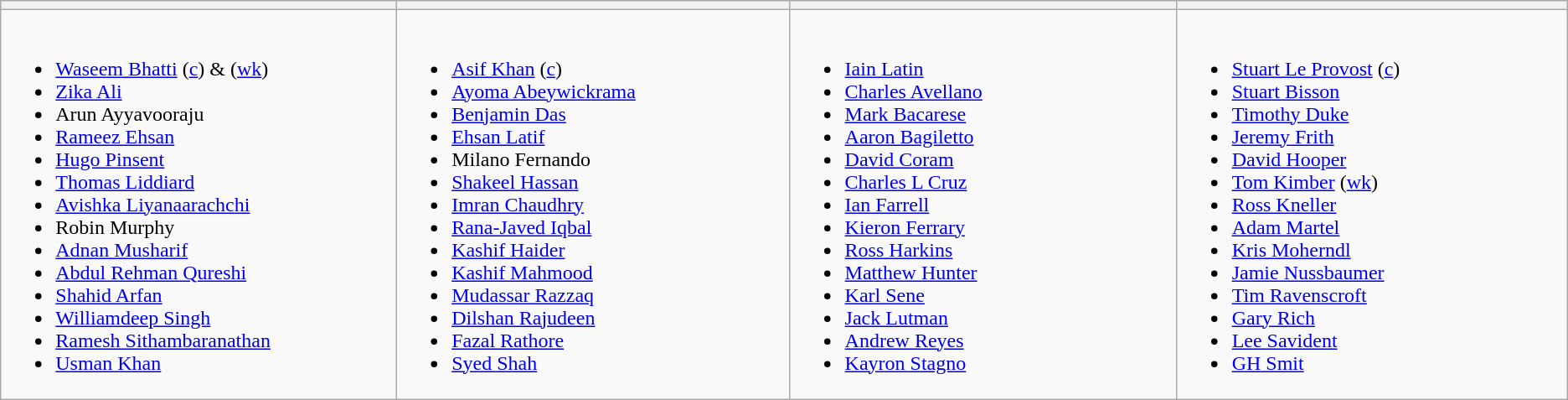<table class="wikitable">
<tr>
<th width=330></th>
<th width=330></th>
<th width=330></th>
<th width=330></th>
</tr>
<tr>
<td valign=top><br><ul><li><a href='#'>Waseem Bhatti</a> (<a href='#'>c</a>) & (<a href='#'>wk</a>)</li><li><a href='#'>Zika Ali</a></li><li>Arun Ayyavooraju</li><li><a href='#'>Rameez Ehsan</a></li><li><a href='#'>Hugo Pinsent</a></li><li><a href='#'>Thomas Liddiard</a></li><li><a href='#'>Avishka Liyanaarachchi</a></li><li>Robin Murphy</li><li><a href='#'>Adnan Musharif</a></li><li><a href='#'>Abdul Rehman Qureshi</a></li><li><a href='#'>Shahid Arfan</a></li><li><a href='#'>Williamdeep Singh</a></li><li><a href='#'>Ramesh Sithambaranathan</a></li><li><a href='#'>Usman Khan</a></li></ul></td>
<td valign=top><br><ul><li><a href='#'>Asif Khan</a> (<a href='#'>c</a>)</li><li><a href='#'>Ayoma Abeywickrama</a></li><li><a href='#'>Benjamin Das</a></li><li><a href='#'>Ehsan Latif</a></li><li>Milano Fernando</li><li><a href='#'>Shakeel Hassan</a></li><li><a href='#'>Imran Chaudhry</a></li><li><a href='#'>Rana-Javed Iqbal</a></li><li><a href='#'>Kashif Haider</a></li><li><a href='#'>Kashif Mahmood</a></li><li><a href='#'>Mudassar Razzaq</a></li><li><a href='#'>Dilshan Rajudeen</a></li><li><a href='#'>Fazal Rathore</a></li><li><a href='#'>Syed Shah</a></li></ul></td>
<td valign=top><br><ul><li><a href='#'>Iain Latin</a></li><li><a href='#'>Charles Avellano</a></li><li><a href='#'>Mark Bacarese</a></li><li><a href='#'>Aaron Bagiletto</a></li><li><a href='#'>David Coram</a></li><li><a href='#'>Charles L Cruz</a></li><li><a href='#'>Ian Farrell</a></li><li><a href='#'>Kieron Ferrary</a></li><li><a href='#'>Ross Harkins</a></li><li><a href='#'>Matthew Hunter</a></li><li><a href='#'>Karl Sene</a></li><li><a href='#'>Jack Lutman</a></li><li><a href='#'>Andrew Reyes</a></li><li><a href='#'>Kayron Stagno</a></li></ul></td>
<td valign=top><br><ul><li><a href='#'>Stuart Le Provost</a> (<a href='#'>c</a>)</li><li><a href='#'>Stuart Bisson</a></li><li><a href='#'>Timothy Duke</a></li><li><a href='#'>Jeremy Frith</a></li><li><a href='#'>David Hooper</a></li><li><a href='#'>Tom Kimber</a> (<a href='#'>wk</a>)</li><li><a href='#'>Ross Kneller</a></li><li><a href='#'>Adam Martel</a></li><li><a href='#'>Kris Moherndl</a></li><li><a href='#'>Jamie Nussbaumer</a></li><li><a href='#'>Tim Ravenscroft</a></li><li><a href='#'>Gary Rich</a></li><li><a href='#'>Lee Savident</a></li><li><a href='#'>GH Smit</a></li></ul></td>
</tr>
</table>
